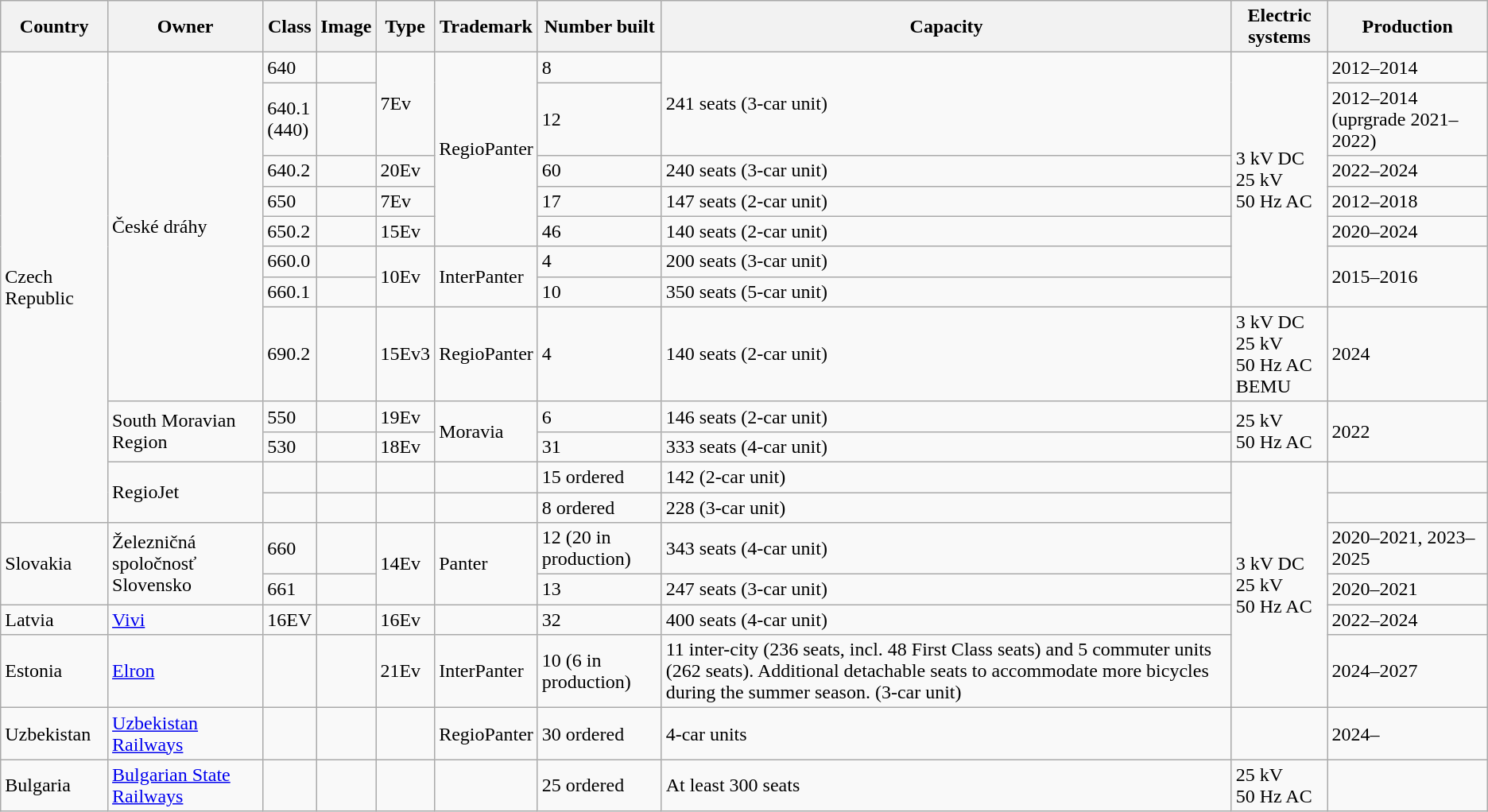<table class="wikitable">
<tr>
<th>Country</th>
<th>Owner</th>
<th>Class</th>
<th>Image</th>
<th>Type</th>
<th>Trademark</th>
<th>Number built</th>
<th>Capacity</th>
<th>Electric systems</th>
<th>Production</th>
</tr>
<tr>
<td rowspan="12"> Czech Republic</td>
<td rowspan="8">České dráhy</td>
<td>640</td>
<td></td>
<td rowspan="2">7Ev</td>
<td rowspan="5">RegioPanter</td>
<td>8</td>
<td rowspan="2">241 seats (3-car unit)</td>
<td rowspan="7">3 kV DC<br>25 kV 50 Hz AC</td>
<td>2012–2014</td>
</tr>
<tr>
<td>640.1<br>(440)</td>
<td></td>
<td>12</td>
<td>2012–2014 (uprgrade 2021–2022)</td>
</tr>
<tr>
<td>640.2</td>
<td></td>
<td>20Ev</td>
<td>60</td>
<td>240 seats (3-car unit)</td>
<td>2022–2024</td>
</tr>
<tr>
<td>650</td>
<td></td>
<td>7Ev</td>
<td>17</td>
<td>147 seats (2-car unit)</td>
<td>2012–2018</td>
</tr>
<tr>
<td>650.2</td>
<td></td>
<td>15Ev</td>
<td>46</td>
<td>140 seats (2-car unit)</td>
<td>2020–2024</td>
</tr>
<tr>
<td>660.0</td>
<td></td>
<td rowspan="2">10Ev</td>
<td rowspan="2">InterPanter</td>
<td>4</td>
<td>200 seats (3-car unit)</td>
<td rowspan="2">2015–2016</td>
</tr>
<tr>
<td>660.1</td>
<td></td>
<td>10</td>
<td>350 seats (5-car unit)</td>
</tr>
<tr>
<td>690.2</td>
<td></td>
<td>15Ev3</td>
<td>RegioPanter</td>
<td>4</td>
<td>140 seats (2-car unit)</td>
<td>3 kV DC<br>25 kV 50 Hz AC<br>BEMU</td>
<td>2024</td>
</tr>
<tr>
<td rowspan="2">South Moravian Region</td>
<td>550</td>
<td></td>
<td>19Ev</td>
<td rowspan="2">Moravia</td>
<td>6</td>
<td>146 seats (2-car unit)</td>
<td rowspan="2">25 kV 50 Hz AC</td>
<td rowspan="2">2022</td>
</tr>
<tr>
<td>530</td>
<td></td>
<td>18Ev</td>
<td>31</td>
<td>333 seats (4-car unit)</td>
</tr>
<tr>
<td rowspan="2">RegioJet</td>
<td></td>
<td></td>
<td></td>
<td></td>
<td>15 ordered</td>
<td>142 (2-car unit)</td>
<td rowspan="6">3 kV DC<br>25 kV 50 Hz AC</td>
<td></td>
</tr>
<tr>
<td></td>
<td></td>
<td></td>
<td></td>
<td>8 ordered</td>
<td>228 (3-car unit)</td>
<td></td>
</tr>
<tr>
<td rowspan="2"> Slovakia</td>
<td rowspan="2">Železničná spoločnosť Slovensko</td>
<td>660</td>
<td></td>
<td rowspan="2">14Ev</td>
<td rowspan="2">Panter</td>
<td>12 (20 in production)</td>
<td>343 seats (4-car unit)</td>
<td>2020–2021, 2023–2025</td>
</tr>
<tr>
<td>661</td>
<td></td>
<td>13</td>
<td>247 seats (3-car unit)</td>
<td>2020–2021</td>
</tr>
<tr>
<td> Latvia</td>
<td><a href='#'>Vivi</a></td>
<td>16EV</td>
<td></td>
<td>16Ev</td>
<td></td>
<td>32</td>
<td>400 seats (4-car unit)</td>
<td>2022–2024</td>
</tr>
<tr>
<td> Estonia</td>
<td><a href='#'>Elron</a></td>
<td></td>
<td></td>
<td>21Ev</td>
<td>InterPanter</td>
<td>10 (6 in production)</td>
<td>11 inter-city (236 seats, incl. 48 First Class seats) and 5 commuter units (262 seats). Additional detachable seats to accommodate more bicycles during the summer season. (3-car unit)</td>
<td>2024–2027</td>
</tr>
<tr>
<td> Uzbekistan</td>
<td><a href='#'>Uzbekistan Railways</a></td>
<td></td>
<td></td>
<td></td>
<td>RegioPanter</td>
<td>30 ordered</td>
<td>4-car units</td>
<td></td>
<td>2024–</td>
</tr>
<tr>
<td> Bulgaria</td>
<td><a href='#'>Bulgarian State Railways</a></td>
<td></td>
<td></td>
<td></td>
<td></td>
<td>25 ordered</td>
<td>At least 300 seats</td>
<td>25 kV 50 Hz AC</td>
</tr>
</table>
